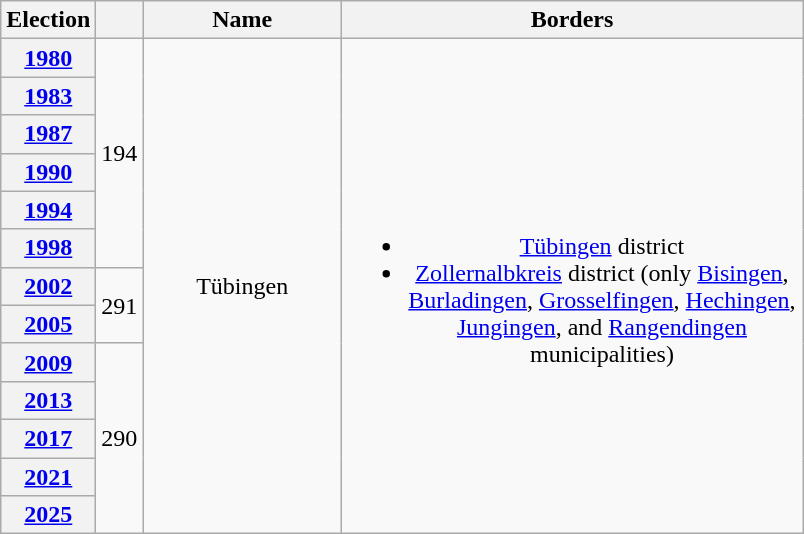<table class=wikitable style="text-align:center">
<tr>
<th>Election</th>
<th></th>
<th width=125px>Name</th>
<th width=300px>Borders</th>
</tr>
<tr>
<th><a href='#'>1980</a></th>
<td rowspan=6>194</td>
<td rowspan=13>Tübingen</td>
<td rowspan=13><br><ul><li><a href='#'>Tübingen</a> district</li><li><a href='#'>Zollernalbkreis</a> district (only <a href='#'>Bisingen</a>, <a href='#'>Burladingen</a>, <a href='#'>Grosselfingen</a>, <a href='#'>Hechingen</a>, <a href='#'>Jungingen</a>, and <a href='#'>Rangendingen</a> municipalities)</li></ul></td>
</tr>
<tr>
<th><a href='#'>1983</a></th>
</tr>
<tr>
<th><a href='#'>1987</a></th>
</tr>
<tr>
<th><a href='#'>1990</a></th>
</tr>
<tr>
<th><a href='#'>1994</a></th>
</tr>
<tr>
<th><a href='#'>1998</a></th>
</tr>
<tr>
<th><a href='#'>2002</a></th>
<td rowspan=2>291</td>
</tr>
<tr>
<th><a href='#'>2005</a></th>
</tr>
<tr>
<th><a href='#'>2009</a></th>
<td rowspan=5>290</td>
</tr>
<tr>
<th><a href='#'>2013</a></th>
</tr>
<tr>
<th><a href='#'>2017</a></th>
</tr>
<tr>
<th><a href='#'>2021</a></th>
</tr>
<tr>
<th><a href='#'>2025</a></th>
</tr>
</table>
